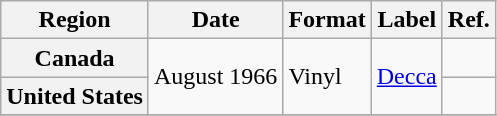<table class="wikitable plainrowheaders">
<tr>
<th scope="col">Region</th>
<th scope="col">Date</th>
<th scope="col">Format</th>
<th scope="col">Label</th>
<th scope="col">Ref.</th>
</tr>
<tr>
<th scope="row">Canada</th>
<td rowspan="2">August 1966</td>
<td rowspan="2">Vinyl</td>
<td rowspan="2"><a href='#'>Decca</a></td>
<td></td>
</tr>
<tr>
<th scope="row">United States</th>
<td></td>
</tr>
<tr>
</tr>
</table>
